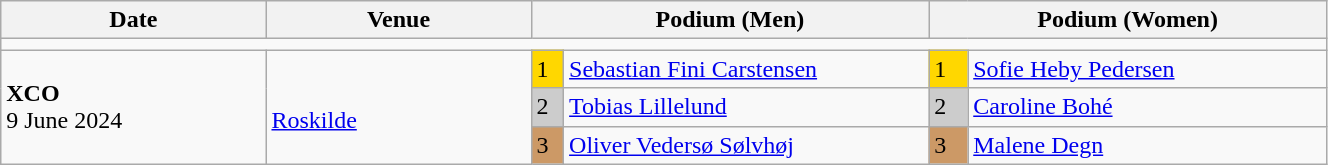<table class="wikitable" width=70%>
<tr>
<th>Date</th>
<th width=20%>Venue</th>
<th colspan=2 width=30%>Podium (Men)</th>
<th colspan=2 width=30%>Podium (Women)</th>
</tr>
<tr>
<td colspan=6></td>
</tr>
<tr>
<td rowspan=3><strong>XCO</strong> <br> 9 June 2024</td>
<td rowspan=3><br><a href='#'>Roskilde</a></td>
<td bgcolor=FFD700>1</td>
<td><a href='#'>Sebastian Fini Carstensen</a></td>
<td bgcolor=FFD700>1</td>
<td><a href='#'>Sofie Heby Pedersen</a></td>
</tr>
<tr>
<td bgcolor=CCCCCC>2</td>
<td><a href='#'>Tobias Lillelund</a></td>
<td bgcolor=CCCCCC>2</td>
<td><a href='#'>Caroline Bohé</a></td>
</tr>
<tr>
<td bgcolor=CC9966>3</td>
<td><a href='#'>Oliver Vedersø Sølvhøj</a></td>
<td bgcolor=CC9966>3</td>
<td><a href='#'>Malene Degn</a></td>
</tr>
</table>
